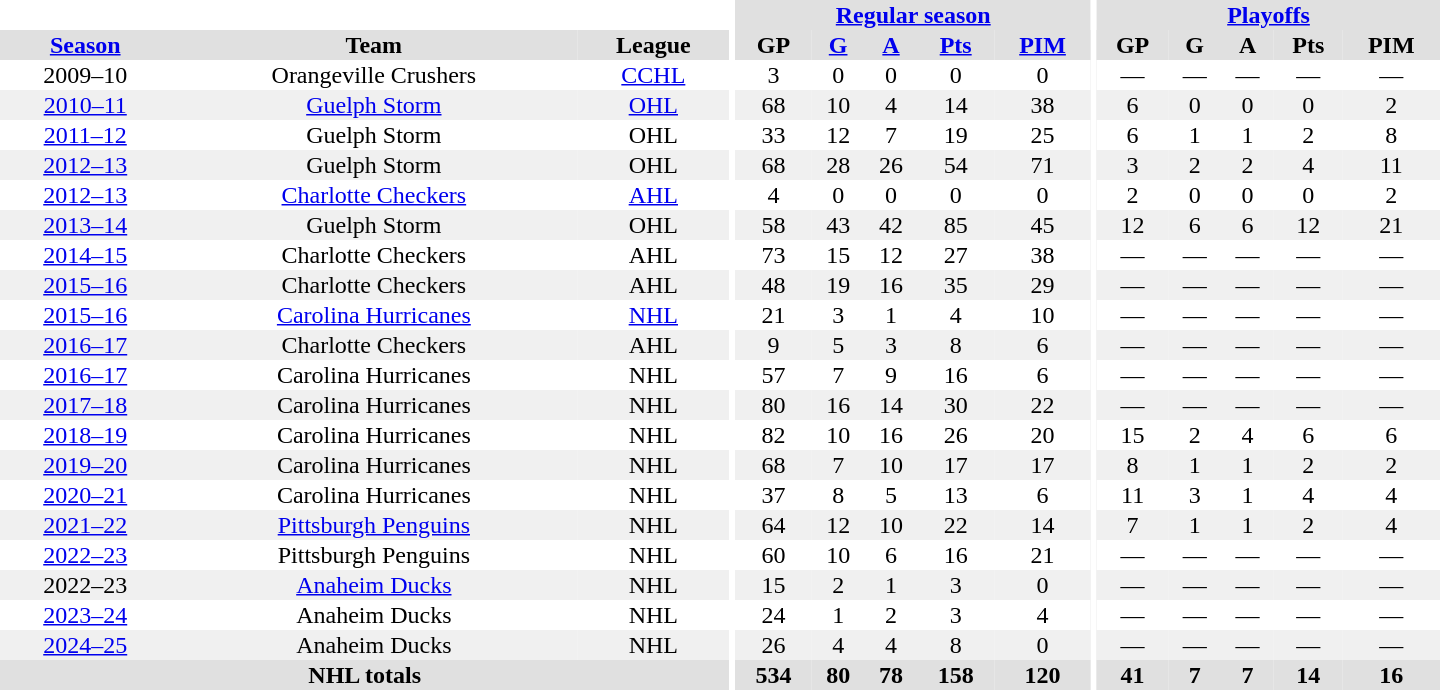<table border="0" cellpadding="1" cellspacing="0" style="text-align:center; width:60em">
<tr bgcolor="#e0e0e0">
<th colspan="3"  bgcolor="#ffffff"></th>
<th rowspan="99" bgcolor="#ffffff"></th>
<th colspan="5"><a href='#'>Regular season</a></th>
<th rowspan="99" bgcolor="#ffffff"></th>
<th colspan="5"><a href='#'>Playoffs</a></th>
</tr>
<tr bgcolor="#e0e0e0">
<th><a href='#'>Season</a></th>
<th>Team</th>
<th>League</th>
<th>GP</th>
<th><a href='#'>G</a></th>
<th><a href='#'>A</a></th>
<th><a href='#'>Pts</a></th>
<th><a href='#'>PIM</a></th>
<th>GP</th>
<th>G</th>
<th>A</th>
<th>Pts</th>
<th>PIM</th>
</tr>
<tr ALIGN="center">
<td>2009–10</td>
<td>Orangeville Crushers</td>
<td><a href='#'>CCHL</a></td>
<td>3</td>
<td>0</td>
<td>0</td>
<td>0</td>
<td>0</td>
<td>—</td>
<td>—</td>
<td>—</td>
<td>—</td>
<td>—</td>
</tr>
<tr ALIGN="center" bgcolor="#f0f0f0">
<td><a href='#'>2010–11</a></td>
<td><a href='#'>Guelph Storm</a></td>
<td><a href='#'>OHL</a></td>
<td>68</td>
<td>10</td>
<td>4</td>
<td>14</td>
<td>38</td>
<td>6</td>
<td>0</td>
<td>0</td>
<td>0</td>
<td>2</td>
</tr>
<tr ALIGN="center">
<td><a href='#'>2011–12</a></td>
<td>Guelph Storm</td>
<td>OHL</td>
<td>33</td>
<td>12</td>
<td>7</td>
<td>19</td>
<td>25</td>
<td>6</td>
<td>1</td>
<td>1</td>
<td>2</td>
<td>8</td>
</tr>
<tr ALIGN="center" bgcolor="#f0f0f0">
<td><a href='#'>2012–13</a></td>
<td>Guelph Storm</td>
<td>OHL</td>
<td>68</td>
<td>28</td>
<td>26</td>
<td>54</td>
<td>71</td>
<td>3</td>
<td>2</td>
<td>2</td>
<td>4</td>
<td>11</td>
</tr>
<tr ALIGN="center">
<td><a href='#'>2012–13</a></td>
<td><a href='#'>Charlotte Checkers</a></td>
<td><a href='#'>AHL</a></td>
<td>4</td>
<td>0</td>
<td>0</td>
<td>0</td>
<td>0</td>
<td>2</td>
<td>0</td>
<td>0</td>
<td>0</td>
<td>2</td>
</tr>
<tr ALIGN="center" bgcolor="#f0f0f0">
<td><a href='#'>2013–14</a></td>
<td>Guelph Storm</td>
<td>OHL</td>
<td>58</td>
<td>43</td>
<td>42</td>
<td>85</td>
<td>45</td>
<td>12</td>
<td>6</td>
<td>6</td>
<td>12</td>
<td>21</td>
</tr>
<tr ALIGN="center">
<td><a href='#'>2014–15</a></td>
<td>Charlotte Checkers</td>
<td>AHL</td>
<td>73</td>
<td>15</td>
<td>12</td>
<td>27</td>
<td>38</td>
<td>—</td>
<td>—</td>
<td>—</td>
<td>—</td>
<td>—</td>
</tr>
<tr ALIGN="center"  bgcolor="#f0f0f0">
<td><a href='#'>2015–16</a></td>
<td>Charlotte Checkers</td>
<td>AHL</td>
<td>48</td>
<td>19</td>
<td>16</td>
<td>35</td>
<td>29</td>
<td>—</td>
<td>—</td>
<td>—</td>
<td>—</td>
<td>—</td>
</tr>
<tr ALIGN="center">
<td><a href='#'>2015–16</a></td>
<td><a href='#'>Carolina Hurricanes</a></td>
<td><a href='#'>NHL</a></td>
<td>21</td>
<td>3</td>
<td>1</td>
<td>4</td>
<td>10</td>
<td>—</td>
<td>—</td>
<td>—</td>
<td>—</td>
<td>—</td>
</tr>
<tr ALIGN="center"  bgcolor="#f0f0f0">
<td><a href='#'>2016–17</a></td>
<td>Charlotte Checkers</td>
<td>AHL</td>
<td>9</td>
<td>5</td>
<td>3</td>
<td>8</td>
<td>6</td>
<td>—</td>
<td>—</td>
<td>—</td>
<td>—</td>
<td>—</td>
</tr>
<tr ALIGN="center">
<td><a href='#'>2016–17</a></td>
<td>Carolina Hurricanes</td>
<td>NHL</td>
<td>57</td>
<td>7</td>
<td>9</td>
<td>16</td>
<td>6</td>
<td>—</td>
<td>—</td>
<td>—</td>
<td>—</td>
<td>—</td>
</tr>
<tr ALIGN="center"  bgcolor="#f0f0f0">
<td><a href='#'>2017–18</a></td>
<td>Carolina Hurricanes</td>
<td>NHL</td>
<td>80</td>
<td>16</td>
<td>14</td>
<td>30</td>
<td>22</td>
<td>—</td>
<td>—</td>
<td>—</td>
<td>—</td>
<td>—</td>
</tr>
<tr ALIGN="center">
<td><a href='#'>2018–19</a></td>
<td>Carolina Hurricanes</td>
<td>NHL</td>
<td>82</td>
<td>10</td>
<td>16</td>
<td>26</td>
<td>20</td>
<td>15</td>
<td>2</td>
<td>4</td>
<td>6</td>
<td>6</td>
</tr>
<tr ALIGN="center"  bgcolor="#f0f0f0">
<td><a href='#'>2019–20</a></td>
<td>Carolina Hurricanes</td>
<td>NHL</td>
<td>68</td>
<td>7</td>
<td>10</td>
<td>17</td>
<td>17</td>
<td>8</td>
<td>1</td>
<td>1</td>
<td>2</td>
<td>2</td>
</tr>
<tr ALIGN="center">
<td><a href='#'>2020–21</a></td>
<td>Carolina Hurricanes</td>
<td>NHL</td>
<td>37</td>
<td>8</td>
<td>5</td>
<td>13</td>
<td>6</td>
<td>11</td>
<td>3</td>
<td>1</td>
<td>4</td>
<td>4</td>
</tr>
<tr ALIGN="center"  bgcolor="#f0f0f0">
<td><a href='#'>2021–22</a></td>
<td><a href='#'>Pittsburgh Penguins</a></td>
<td>NHL</td>
<td>64</td>
<td>12</td>
<td>10</td>
<td>22</td>
<td>14</td>
<td>7</td>
<td>1</td>
<td>1</td>
<td>2</td>
<td>4</td>
</tr>
<tr ALIGN="center">
<td><a href='#'>2022–23</a></td>
<td>Pittsburgh Penguins</td>
<td>NHL</td>
<td>60</td>
<td>10</td>
<td>6</td>
<td>16</td>
<td>21</td>
<td>—</td>
<td>—</td>
<td>—</td>
<td>—</td>
<td>—</td>
</tr>
<tr ALIGN="center"  bgcolor="#f0f0f0">
<td>2022–23</td>
<td><a href='#'>Anaheim Ducks</a></td>
<td>NHL</td>
<td>15</td>
<td>2</td>
<td>1</td>
<td>3</td>
<td>0</td>
<td>—</td>
<td>—</td>
<td>—</td>
<td>—</td>
<td>—</td>
</tr>
<tr ALIGN="center">
<td><a href='#'>2023–24</a></td>
<td>Anaheim Ducks</td>
<td>NHL</td>
<td>24</td>
<td>1</td>
<td>2</td>
<td>3</td>
<td>4</td>
<td>—</td>
<td>—</td>
<td>—</td>
<td>—</td>
<td>—</td>
</tr>
<tr ALIGN="center"  bgcolor="#f0f0f0">
<td><a href='#'>2024–25</a></td>
<td>Anaheim Ducks</td>
<td>NHL</td>
<td>26</td>
<td>4</td>
<td>4</td>
<td>8</td>
<td>0</td>
<td>—</td>
<td>—</td>
<td>—</td>
<td>—</td>
<td>—</td>
</tr>
<tr bgcolor="#e0e0e0">
<th colspan="3">NHL totals</th>
<th>534</th>
<th>80</th>
<th>78</th>
<th>158</th>
<th>120</th>
<th>41</th>
<th>7</th>
<th>7</th>
<th>14</th>
<th>16</th>
</tr>
</table>
